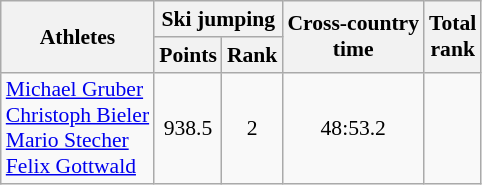<table class="wikitable" border="1" style="font-size:90%">
<tr>
<th rowspan="2">Athletes</th>
<th colspan="2">Ski jumping</th>
<th rowspan="2">Cross-country <br> time</th>
<th rowspan="2">Total <br> rank</th>
</tr>
<tr>
<th>Points</th>
<th>Rank</th>
</tr>
<tr>
<td><a href='#'>Michael Gruber</a><br><a href='#'>Christoph Bieler</a><br><a href='#'>Mario Stecher</a><br><a href='#'>Felix Gottwald</a></td>
<td align=center>938.5</td>
<td align=center>2</td>
<td align=center>48:53.2</td>
<td align=center></td>
</tr>
</table>
